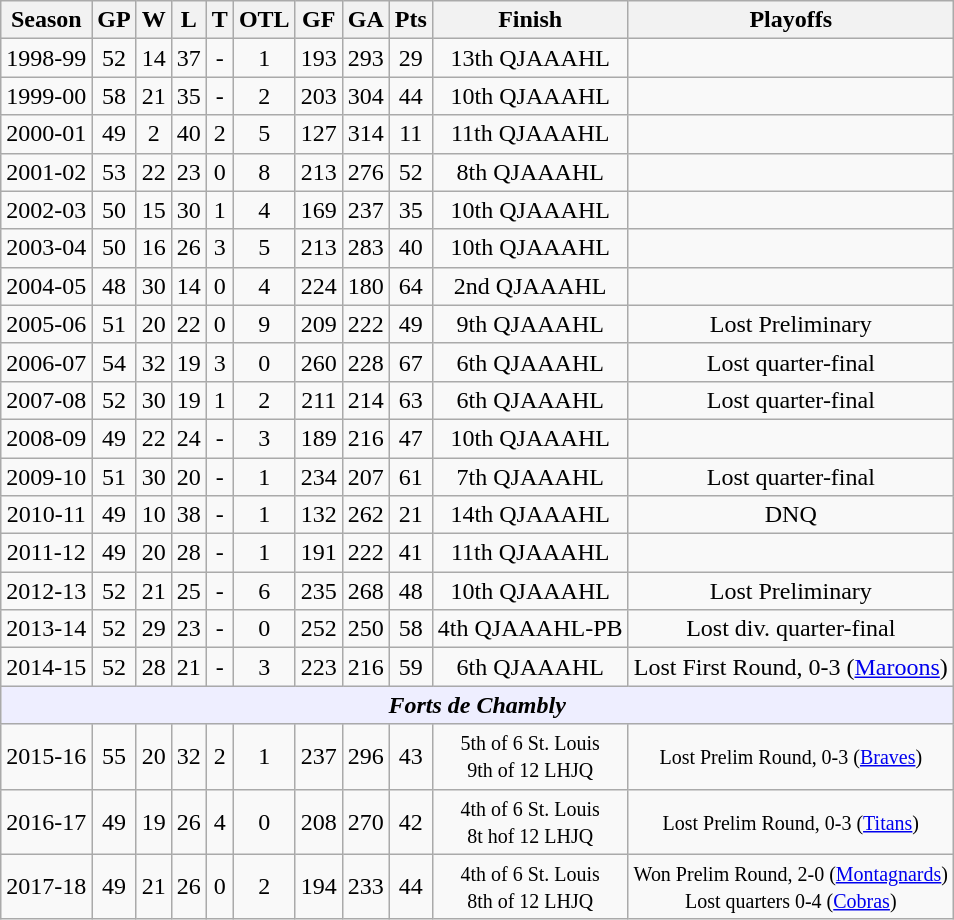<table class="wikitable" style="text-align:center">
<tr>
<th>Season</th>
<th>GP</th>
<th>W</th>
<th>L</th>
<th>T</th>
<th>OTL</th>
<th>GF</th>
<th>GA</th>
<th>Pts</th>
<th>Finish</th>
<th>Playoffs</th>
</tr>
<tr>
<td>1998-99</td>
<td>52</td>
<td>14</td>
<td>37</td>
<td>-</td>
<td>1</td>
<td>193</td>
<td>293</td>
<td>29</td>
<td>13th QJAAAHL</td>
<td></td>
</tr>
<tr>
<td>1999-00</td>
<td>58</td>
<td>21</td>
<td>35</td>
<td>-</td>
<td>2</td>
<td>203</td>
<td>304</td>
<td>44</td>
<td>10th QJAAAHL</td>
<td></td>
</tr>
<tr>
<td>2000-01</td>
<td>49</td>
<td>2</td>
<td>40</td>
<td>2</td>
<td>5</td>
<td>127</td>
<td>314</td>
<td>11</td>
<td>11th QJAAAHL</td>
<td></td>
</tr>
<tr>
<td>2001-02</td>
<td>53</td>
<td>22</td>
<td>23</td>
<td>0</td>
<td>8</td>
<td>213</td>
<td>276</td>
<td>52</td>
<td>8th QJAAAHL</td>
<td></td>
</tr>
<tr>
<td>2002-03</td>
<td>50</td>
<td>15</td>
<td>30</td>
<td>1</td>
<td>4</td>
<td>169</td>
<td>237</td>
<td>35</td>
<td>10th QJAAAHL</td>
<td></td>
</tr>
<tr>
<td>2003-04</td>
<td>50</td>
<td>16</td>
<td>26</td>
<td>3</td>
<td>5</td>
<td>213</td>
<td>283</td>
<td>40</td>
<td>10th QJAAAHL</td>
<td></td>
</tr>
<tr>
<td>2004-05</td>
<td>48</td>
<td>30</td>
<td>14</td>
<td>0</td>
<td>4</td>
<td>224</td>
<td>180</td>
<td>64</td>
<td>2nd QJAAAHL</td>
<td></td>
</tr>
<tr>
<td>2005-06</td>
<td>51</td>
<td>20</td>
<td>22</td>
<td>0</td>
<td>9</td>
<td>209</td>
<td>222</td>
<td>49</td>
<td>9th QJAAAHL</td>
<td>Lost Preliminary</td>
</tr>
<tr>
<td>2006-07</td>
<td>54</td>
<td>32</td>
<td>19</td>
<td>3</td>
<td>0</td>
<td>260</td>
<td>228</td>
<td>67</td>
<td>6th QJAAAHL</td>
<td>Lost quarter-final</td>
</tr>
<tr>
<td>2007-08</td>
<td>52</td>
<td>30</td>
<td>19</td>
<td>1</td>
<td>2</td>
<td>211</td>
<td>214</td>
<td>63</td>
<td>6th QJAAAHL</td>
<td>Lost quarter-final</td>
</tr>
<tr>
<td>2008-09</td>
<td>49</td>
<td>22</td>
<td>24</td>
<td>-</td>
<td>3</td>
<td>189</td>
<td>216</td>
<td>47</td>
<td>10th QJAAAHL</td>
<td></td>
</tr>
<tr>
<td>2009-10</td>
<td>51</td>
<td>30</td>
<td>20</td>
<td>-</td>
<td>1</td>
<td>234</td>
<td>207</td>
<td>61</td>
<td>7th QJAAAHL</td>
<td>Lost quarter-final</td>
</tr>
<tr>
<td>2010-11</td>
<td>49</td>
<td>10</td>
<td>38</td>
<td>-</td>
<td>1</td>
<td>132</td>
<td>262</td>
<td>21</td>
<td>14th QJAAAHL</td>
<td>DNQ</td>
</tr>
<tr>
<td>2011-12</td>
<td>49</td>
<td>20</td>
<td>28</td>
<td>-</td>
<td>1</td>
<td>191</td>
<td>222</td>
<td>41</td>
<td>11th QJAAAHL</td>
<td></td>
</tr>
<tr>
<td>2012-13</td>
<td>52</td>
<td>21</td>
<td>25</td>
<td>-</td>
<td>6</td>
<td>235</td>
<td>268</td>
<td>48</td>
<td>10th QJAAAHL</td>
<td>Lost Preliminary</td>
</tr>
<tr>
<td>2013-14</td>
<td>52</td>
<td>29</td>
<td>23</td>
<td>-</td>
<td>0</td>
<td>252</td>
<td>250</td>
<td>58</td>
<td>4th QJAAAHL-PB</td>
<td>Lost div. quarter-final</td>
</tr>
<tr>
<td>2014-15</td>
<td>52</td>
<td>28</td>
<td>21</td>
<td>-</td>
<td>3</td>
<td>223</td>
<td>216</td>
<td>59</td>
<td>6th QJAAAHL</td>
<td>Lost First Round, 0-3 (<a href='#'>Maroons</a>)</td>
</tr>
<tr bgcolor="#eeeeff">
<td colspan="11"><strong><em>Forts de Chambly</em></strong></td>
</tr>
<tr>
<td>2015-16</td>
<td>55</td>
<td>20</td>
<td>32</td>
<td>2</td>
<td>1</td>
<td>237</td>
<td>296</td>
<td>43</td>
<td><small>5th of 6 St. Louis<br>9th of 12 LHJQ</small></td>
<td><small>Lost Prelim Round, 0-3 (<a href='#'>Braves</a>)</small></td>
</tr>
<tr>
<td>2016-17</td>
<td>49</td>
<td>19</td>
<td>26</td>
<td>4</td>
<td>0</td>
<td>208</td>
<td>270</td>
<td>42</td>
<td><small>4th of 6 St. Louis<br>8t hof 12 LHJQ</small></td>
<td><small>Lost Prelim Round, 0-3 (<a href='#'>Titans</a>)</small></td>
</tr>
<tr>
<td>2017-18</td>
<td>49</td>
<td>21</td>
<td>26</td>
<td>0</td>
<td>2</td>
<td>194</td>
<td>233</td>
<td>44</td>
<td><small>4th of 6 St. Louis<br>8th of 12 LHJQ</small></td>
<td><small>Won Prelim Round, 2-0 (<a href='#'>Montagnards</a>)<br>Lost quarters 0-4 (<a href='#'>Cobras</a>)</small></td>
</tr>
</table>
